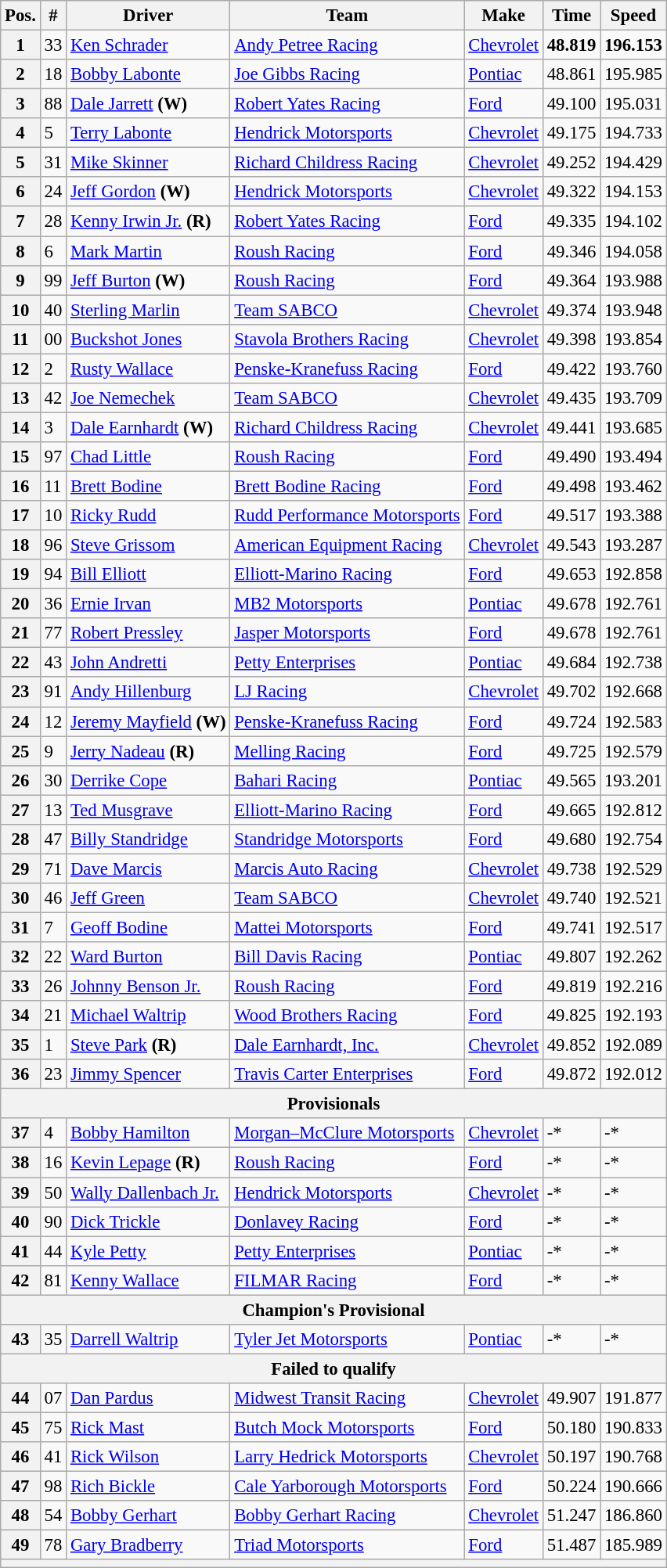<table class="wikitable" style="font-size:95%">
<tr>
<th>Pos.</th>
<th>#</th>
<th>Driver</th>
<th>Team</th>
<th>Make</th>
<th>Time</th>
<th>Speed</th>
</tr>
<tr>
<th>1</th>
<td>33</td>
<td><a href='#'>Ken Schrader</a></td>
<td><a href='#'>Andy Petree Racing</a></td>
<td><a href='#'>Chevrolet</a></td>
<td><strong>48.819</strong></td>
<td><strong>196.153</strong></td>
</tr>
<tr>
<th>2</th>
<td>18</td>
<td><a href='#'>Bobby Labonte</a></td>
<td><a href='#'>Joe Gibbs Racing</a></td>
<td><a href='#'>Pontiac</a></td>
<td>48.861</td>
<td>195.985</td>
</tr>
<tr>
<th>3</th>
<td>88</td>
<td><a href='#'>Dale Jarrett</a> <strong>(W)</strong></td>
<td><a href='#'>Robert Yates Racing</a></td>
<td><a href='#'>Ford</a></td>
<td>49.100</td>
<td>195.031</td>
</tr>
<tr>
<th>4</th>
<td>5</td>
<td><a href='#'>Terry Labonte</a></td>
<td><a href='#'>Hendrick Motorsports</a></td>
<td><a href='#'>Chevrolet</a></td>
<td>49.175</td>
<td>194.733</td>
</tr>
<tr>
<th>5</th>
<td>31</td>
<td><a href='#'>Mike Skinner</a></td>
<td><a href='#'>Richard Childress Racing</a></td>
<td><a href='#'>Chevrolet</a></td>
<td>49.252</td>
<td>194.429</td>
</tr>
<tr>
<th>6</th>
<td>24</td>
<td><a href='#'>Jeff Gordon</a> <strong>(W)</strong></td>
<td><a href='#'>Hendrick Motorsports</a></td>
<td><a href='#'>Chevrolet</a></td>
<td>49.322</td>
<td>194.153</td>
</tr>
<tr>
<th>7</th>
<td>28</td>
<td><a href='#'>Kenny Irwin Jr.</a> <strong>(R)</strong></td>
<td><a href='#'>Robert Yates Racing</a></td>
<td><a href='#'>Ford</a></td>
<td>49.335</td>
<td>194.102</td>
</tr>
<tr>
<th>8</th>
<td>6</td>
<td><a href='#'>Mark Martin</a></td>
<td><a href='#'>Roush Racing</a></td>
<td><a href='#'>Ford</a></td>
<td>49.346</td>
<td>194.058</td>
</tr>
<tr>
<th>9</th>
<td>99</td>
<td><a href='#'>Jeff Burton</a> <strong>(W)</strong></td>
<td><a href='#'>Roush Racing</a></td>
<td><a href='#'>Ford</a></td>
<td>49.364</td>
<td>193.988</td>
</tr>
<tr>
<th>10</th>
<td>40</td>
<td><a href='#'>Sterling Marlin</a></td>
<td><a href='#'>Team SABCO</a></td>
<td><a href='#'>Chevrolet</a></td>
<td>49.374</td>
<td>193.948</td>
</tr>
<tr>
<th>11</th>
<td>00</td>
<td><a href='#'>Buckshot Jones</a></td>
<td><a href='#'>Stavola Brothers Racing</a></td>
<td><a href='#'>Chevrolet</a></td>
<td>49.398</td>
<td>193.854</td>
</tr>
<tr>
<th>12</th>
<td>2</td>
<td><a href='#'>Rusty Wallace</a></td>
<td><a href='#'>Penske-Kranefuss Racing</a></td>
<td><a href='#'>Ford</a></td>
<td>49.422</td>
<td>193.760</td>
</tr>
<tr>
<th>13</th>
<td>42</td>
<td><a href='#'>Joe Nemechek</a></td>
<td><a href='#'>Team SABCO</a></td>
<td><a href='#'>Chevrolet</a></td>
<td>49.435</td>
<td>193.709</td>
</tr>
<tr>
<th>14</th>
<td>3</td>
<td><a href='#'>Dale Earnhardt</a> <strong>(W)</strong></td>
<td><a href='#'>Richard Childress Racing</a></td>
<td><a href='#'>Chevrolet</a></td>
<td>49.441</td>
<td>193.685</td>
</tr>
<tr>
<th>15</th>
<td>97</td>
<td><a href='#'>Chad Little</a></td>
<td><a href='#'>Roush Racing</a></td>
<td><a href='#'>Ford</a></td>
<td>49.490</td>
<td>193.494</td>
</tr>
<tr>
<th>16</th>
<td>11</td>
<td><a href='#'>Brett Bodine</a></td>
<td><a href='#'>Brett Bodine Racing</a></td>
<td><a href='#'>Ford</a></td>
<td>49.498</td>
<td>193.462</td>
</tr>
<tr>
<th>17</th>
<td>10</td>
<td><a href='#'>Ricky Rudd</a></td>
<td><a href='#'>Rudd Performance Motorsports</a></td>
<td><a href='#'>Ford</a></td>
<td>49.517</td>
<td>193.388</td>
</tr>
<tr>
<th>18</th>
<td>96</td>
<td><a href='#'>Steve Grissom</a></td>
<td><a href='#'>American Equipment Racing</a></td>
<td><a href='#'>Chevrolet</a></td>
<td>49.543</td>
<td>193.287</td>
</tr>
<tr>
<th>19</th>
<td>94</td>
<td><a href='#'>Bill Elliott</a></td>
<td><a href='#'>Elliott-Marino Racing</a></td>
<td><a href='#'>Ford</a></td>
<td>49.653</td>
<td>192.858</td>
</tr>
<tr>
<th>20</th>
<td>36</td>
<td><a href='#'>Ernie Irvan</a></td>
<td><a href='#'>MB2 Motorsports</a></td>
<td><a href='#'>Pontiac</a></td>
<td>49.678</td>
<td>192.761</td>
</tr>
<tr>
<th>21</th>
<td>77</td>
<td><a href='#'>Robert Pressley</a></td>
<td><a href='#'>Jasper Motorsports</a></td>
<td><a href='#'>Ford</a></td>
<td>49.678</td>
<td>192.761</td>
</tr>
<tr>
<th>22</th>
<td>43</td>
<td><a href='#'>John Andretti</a></td>
<td><a href='#'>Petty Enterprises</a></td>
<td><a href='#'>Pontiac</a></td>
<td>49.684</td>
<td>192.738</td>
</tr>
<tr>
<th>23</th>
<td>91</td>
<td><a href='#'>Andy Hillenburg</a></td>
<td><a href='#'>LJ Racing</a></td>
<td><a href='#'>Chevrolet</a></td>
<td>49.702</td>
<td>192.668</td>
</tr>
<tr>
<th>24</th>
<td>12</td>
<td><a href='#'>Jeremy Mayfield</a> <strong>(W)</strong></td>
<td><a href='#'>Penske-Kranefuss Racing</a></td>
<td><a href='#'>Ford</a></td>
<td>49.724</td>
<td>192.583</td>
</tr>
<tr>
<th>25</th>
<td>9</td>
<td><a href='#'>Jerry Nadeau</a> <strong>(R)</strong></td>
<td><a href='#'>Melling Racing</a></td>
<td><a href='#'>Ford</a></td>
<td>49.725</td>
<td>192.579</td>
</tr>
<tr>
<th>26</th>
<td>30</td>
<td><a href='#'>Derrike Cope</a></td>
<td><a href='#'>Bahari Racing</a></td>
<td><a href='#'>Pontiac</a></td>
<td>49.565</td>
<td>193.201</td>
</tr>
<tr>
<th>27</th>
<td>13</td>
<td><a href='#'>Ted Musgrave</a></td>
<td><a href='#'>Elliott-Marino Racing</a></td>
<td><a href='#'>Ford</a></td>
<td>49.665</td>
<td>192.812</td>
</tr>
<tr>
<th>28</th>
<td>47</td>
<td><a href='#'>Billy Standridge</a></td>
<td><a href='#'>Standridge Motorsports</a></td>
<td><a href='#'>Ford</a></td>
<td>49.680</td>
<td>192.754</td>
</tr>
<tr>
<th>29</th>
<td>71</td>
<td><a href='#'>Dave Marcis</a></td>
<td><a href='#'>Marcis Auto Racing</a></td>
<td><a href='#'>Chevrolet</a></td>
<td>49.738</td>
<td>192.529</td>
</tr>
<tr>
<th>30</th>
<td>46</td>
<td><a href='#'>Jeff Green</a></td>
<td><a href='#'>Team SABCO</a></td>
<td><a href='#'>Chevrolet</a></td>
<td>49.740</td>
<td>192.521</td>
</tr>
<tr>
<th>31</th>
<td>7</td>
<td><a href='#'>Geoff Bodine</a></td>
<td><a href='#'>Mattei Motorsports</a></td>
<td><a href='#'>Ford</a></td>
<td>49.741</td>
<td>192.517</td>
</tr>
<tr>
<th>32</th>
<td>22</td>
<td><a href='#'>Ward Burton</a></td>
<td><a href='#'>Bill Davis Racing</a></td>
<td><a href='#'>Pontiac</a></td>
<td>49.807</td>
<td>192.262</td>
</tr>
<tr>
<th>33</th>
<td>26</td>
<td><a href='#'>Johnny Benson Jr.</a></td>
<td><a href='#'>Roush Racing</a></td>
<td><a href='#'>Ford</a></td>
<td>49.819</td>
<td>192.216</td>
</tr>
<tr>
<th>34</th>
<td>21</td>
<td><a href='#'>Michael Waltrip</a></td>
<td><a href='#'>Wood Brothers Racing</a></td>
<td><a href='#'>Ford</a></td>
<td>49.825</td>
<td>192.193</td>
</tr>
<tr>
<th>35</th>
<td>1</td>
<td><a href='#'>Steve Park</a> <strong>(R)</strong></td>
<td><a href='#'>Dale Earnhardt, Inc.</a></td>
<td><a href='#'>Chevrolet</a></td>
<td>49.852</td>
<td>192.089</td>
</tr>
<tr>
<th>36</th>
<td>23</td>
<td><a href='#'>Jimmy Spencer</a></td>
<td><a href='#'>Travis Carter Enterprises</a></td>
<td><a href='#'>Ford</a></td>
<td>49.872</td>
<td>192.012</td>
</tr>
<tr>
<th colspan="7">Provisionals</th>
</tr>
<tr>
<th>37</th>
<td>4</td>
<td><a href='#'>Bobby Hamilton</a></td>
<td><a href='#'>Morgan–McClure Motorsports</a></td>
<td><a href='#'>Chevrolet</a></td>
<td>-*</td>
<td>-*</td>
</tr>
<tr>
<th>38</th>
<td>16</td>
<td><a href='#'>Kevin Lepage</a> <strong>(R)</strong></td>
<td><a href='#'>Roush Racing</a></td>
<td><a href='#'>Ford</a></td>
<td>-*</td>
<td>-*</td>
</tr>
<tr>
<th>39</th>
<td>50</td>
<td><a href='#'>Wally Dallenbach Jr.</a></td>
<td><a href='#'>Hendrick Motorsports</a></td>
<td><a href='#'>Chevrolet</a></td>
<td>-*</td>
<td>-*</td>
</tr>
<tr>
<th>40</th>
<td>90</td>
<td><a href='#'>Dick Trickle</a></td>
<td><a href='#'>Donlavey Racing</a></td>
<td><a href='#'>Ford</a></td>
<td>-*</td>
<td>-*</td>
</tr>
<tr>
<th>41</th>
<td>44</td>
<td><a href='#'>Kyle Petty</a></td>
<td><a href='#'>Petty Enterprises</a></td>
<td><a href='#'>Pontiac</a></td>
<td>-*</td>
<td>-*</td>
</tr>
<tr>
<th>42</th>
<td>81</td>
<td><a href='#'>Kenny Wallace</a></td>
<td><a href='#'>FILMAR Racing</a></td>
<td><a href='#'>Ford</a></td>
<td>-*</td>
<td>-*</td>
</tr>
<tr>
<th colspan="7">Champion's Provisional</th>
</tr>
<tr>
<th>43</th>
<td>35</td>
<td><a href='#'>Darrell Waltrip</a></td>
<td><a href='#'>Tyler Jet Motorsports</a></td>
<td><a href='#'>Pontiac</a></td>
<td>-*</td>
<td>-*</td>
</tr>
<tr>
<th colspan="7">Failed to qualify</th>
</tr>
<tr>
<th>44</th>
<td>07</td>
<td><a href='#'>Dan Pardus</a></td>
<td><a href='#'>Midwest Transit Racing</a></td>
<td><a href='#'>Chevrolet</a></td>
<td>49.907</td>
<td>191.877</td>
</tr>
<tr>
<th>45</th>
<td>75</td>
<td><a href='#'>Rick Mast</a></td>
<td><a href='#'>Butch Mock Motorsports</a></td>
<td><a href='#'>Ford</a></td>
<td>50.180</td>
<td>190.833</td>
</tr>
<tr>
<th>46</th>
<td>41</td>
<td><a href='#'>Rick Wilson</a></td>
<td><a href='#'>Larry Hedrick Motorsports</a></td>
<td><a href='#'>Chevrolet</a></td>
<td>50.197</td>
<td>190.768</td>
</tr>
<tr>
<th>47</th>
<td>98</td>
<td><a href='#'>Rich Bickle</a></td>
<td><a href='#'>Cale Yarborough Motorsports</a></td>
<td><a href='#'>Ford</a></td>
<td>50.224</td>
<td>190.666</td>
</tr>
<tr>
<th>48</th>
<td>54</td>
<td><a href='#'>Bobby Gerhart</a></td>
<td><a href='#'>Bobby Gerhart Racing</a></td>
<td><a href='#'>Chevrolet</a></td>
<td>51.247</td>
<td>186.860</td>
</tr>
<tr>
<th>49</th>
<td>78</td>
<td><a href='#'>Gary Bradberry</a></td>
<td><a href='#'>Triad Motorsports</a></td>
<td><a href='#'>Ford</a></td>
<td>51.487</td>
<td>185.989</td>
</tr>
<tr>
<th colspan="7"></th>
</tr>
</table>
